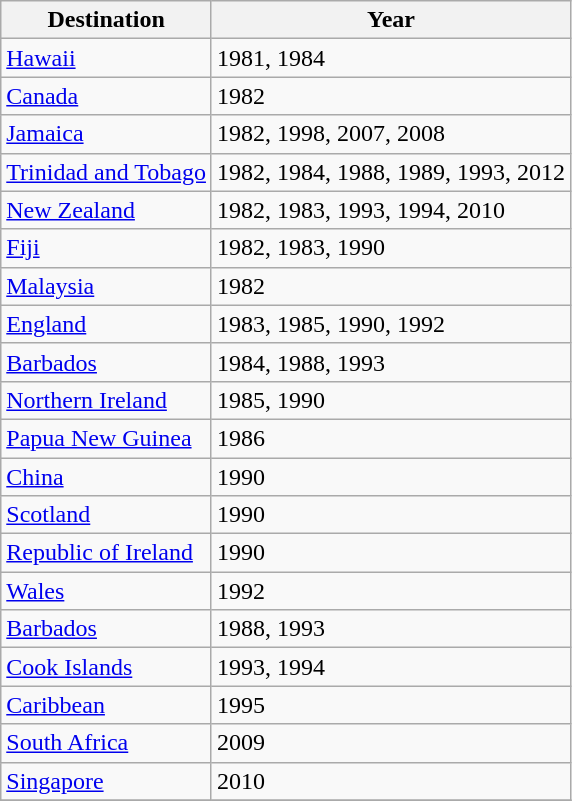<table class="wikitable collapsible">
<tr>
<th>Destination</th>
<th>Year</th>
</tr>
<tr>
<td><a href='#'>Hawaii</a></td>
<td>1981, 1984</td>
</tr>
<tr>
<td><a href='#'>Canada</a></td>
<td>1982</td>
</tr>
<tr>
<td><a href='#'>Jamaica</a></td>
<td>1982, 1998, 2007, 2008</td>
</tr>
<tr>
<td><a href='#'>Trinidad and Tobago</a></td>
<td>1982, 1984, 1988, 1989, 1993, 2012</td>
</tr>
<tr>
<td><a href='#'>New Zealand</a></td>
<td>1982, 1983, 1993, 1994, 2010</td>
</tr>
<tr>
<td><a href='#'>Fiji</a></td>
<td>1982, 1983, 1990</td>
</tr>
<tr>
<td><a href='#'>Malaysia</a></td>
<td>1982</td>
</tr>
<tr>
<td><a href='#'>England</a></td>
<td>1983, 1985, 1990, 1992</td>
</tr>
<tr>
<td><a href='#'>Barbados</a></td>
<td>1984, 1988, 1993</td>
</tr>
<tr>
<td><a href='#'>Northern Ireland</a></td>
<td>1985, 1990</td>
</tr>
<tr>
<td><a href='#'>Papua New Guinea</a></td>
<td>1986</td>
</tr>
<tr>
<td><a href='#'>China</a></td>
<td>1990</td>
</tr>
<tr>
<td><a href='#'>Scotland</a></td>
<td>1990</td>
</tr>
<tr>
<td><a href='#'>Republic of Ireland</a></td>
<td>1990</td>
</tr>
<tr>
<td><a href='#'>Wales</a></td>
<td>1992</td>
</tr>
<tr>
<td><a href='#'>Barbados</a></td>
<td>1988, 1993</td>
</tr>
<tr>
<td><a href='#'>Cook Islands</a></td>
<td>1993, 1994</td>
</tr>
<tr>
<td><a href='#'>Caribbean</a></td>
<td>1995</td>
</tr>
<tr>
<td><a href='#'>South Africa</a></td>
<td>2009</td>
</tr>
<tr>
<td><a href='#'>Singapore</a></td>
<td>2010</td>
</tr>
<tr>
</tr>
</table>
